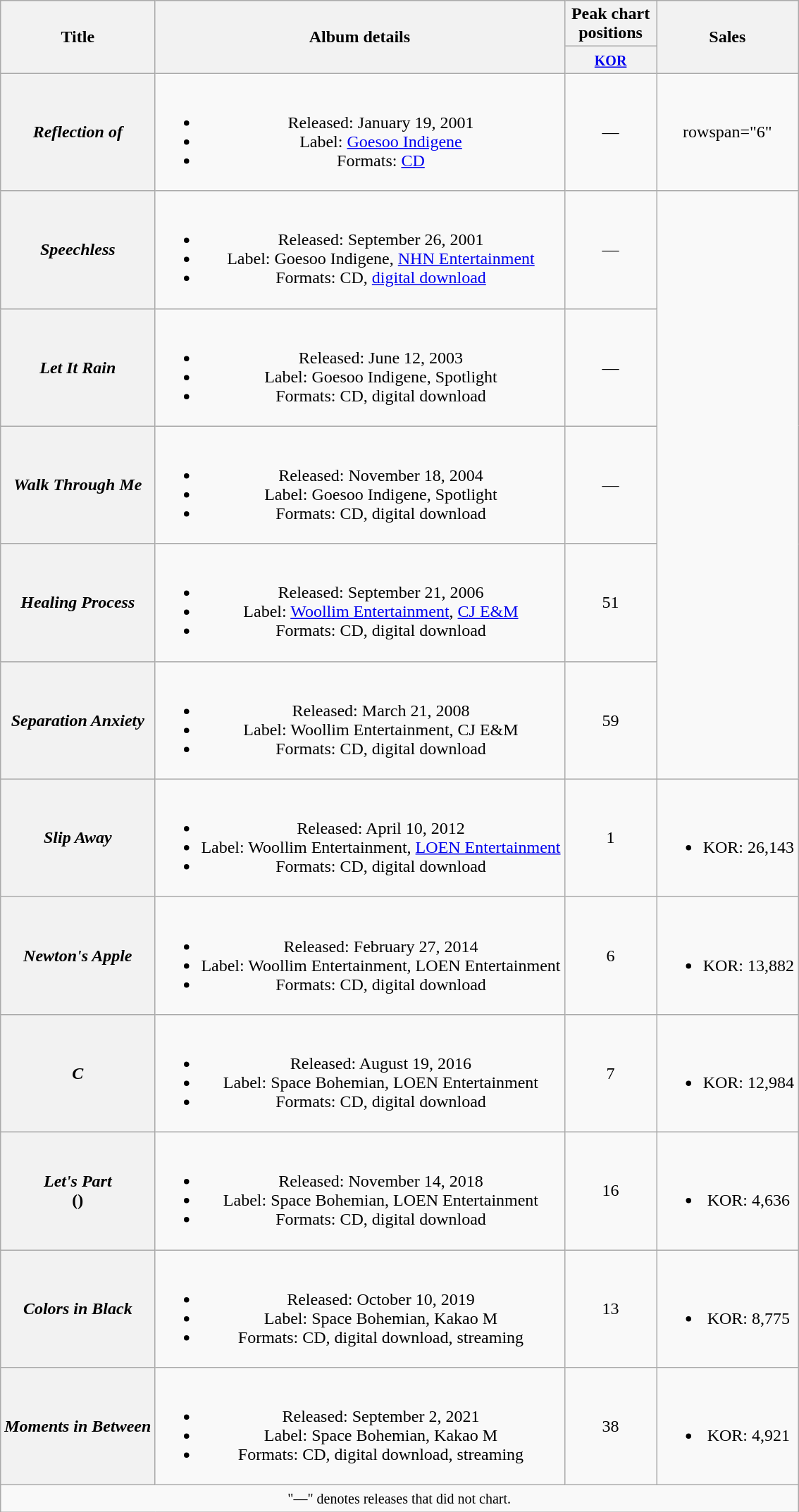<table class="wikitable plainrowheaders" style="text-align:center;">
<tr>
<th scope="col" rowspan="2">Title</th>
<th scope="col" rowspan="2">Album details</th>
<th scope="col" colspan="1" style="width:5em;">Peak chart positions</th>
<th scope="col" rowspan="2">Sales</th>
</tr>
<tr>
<th><small><a href='#'>KOR</a></small><br></th>
</tr>
<tr>
<th scope="row"><em>Reflection of</em><br></th>
<td><br><ul><li>Released: January 19, 2001</li><li>Label: <a href='#'>Goesoo Indigene</a></li><li>Formats: <a href='#'>CD</a></li></ul></td>
<td>—</td>
<td>rowspan="6" </td>
</tr>
<tr>
<th scope="row"><em>Speechless</em><br></th>
<td><br><ul><li>Released: September 26, 2001</li><li>Label: Goesoo Indigene, <a href='#'>NHN Entertainment</a></li><li>Formats: CD, <a href='#'>digital download</a></li></ul></td>
<td>—</td>
</tr>
<tr>
<th scope="row"><em>Let It Rain</em></th>
<td><br><ul><li>Released: June 12, 2003</li><li>Label: Goesoo Indigene, Spotlight</li><li>Formats: CD, digital download</li></ul></td>
<td>—</td>
</tr>
<tr>
<th scope="row"><em>Walk Through Me</em></th>
<td><br><ul><li>Released: November 18, 2004</li><li>Label: Goesoo Indigene, Spotlight</li><li>Formats: CD, digital download</li></ul></td>
<td>—</td>
</tr>
<tr>
<th scope="row"><em>Healing Process</em></th>
<td><br><ul><li>Released: September 21, 2006</li><li>Label: <a href='#'>Woollim Entertainment</a>, <a href='#'>CJ E&M</a></li><li>Formats: CD, digital download</li></ul></td>
<td>51</td>
</tr>
<tr>
<th scope="row"><em>Separation Anxiety</em></th>
<td><br><ul><li>Released: March 21, 2008</li><li>Label: Woollim Entertainment, CJ E&M</li><li>Formats: CD, digital download</li></ul></td>
<td>59</td>
</tr>
<tr>
<th scope="row"><em>Slip Away</em></th>
<td><br><ul><li>Released: April 10, 2012</li><li>Label: Woollim Entertainment, <a href='#'>LOEN Entertainment</a></li><li>Formats: CD, digital download</li></ul></td>
<td>1</td>
<td><br><ul><li>KOR: 26,143</li></ul></td>
</tr>
<tr>
<th scope="row"><em>Newton's Apple</em></th>
<td><br><ul><li>Released: February 27, 2014</li><li>Label: Woollim Entertainment, LOEN Entertainment</li><li>Formats: CD, digital download</li></ul></td>
<td>6</td>
<td><br><ul><li>KOR: 13,882</li></ul></td>
</tr>
<tr>
<th scope="row"><em>C</em></th>
<td><br><ul><li>Released: August 19, 2016</li><li>Label: Space Bohemian, LOEN Entertainment</li><li>Formats: CD, digital download</li></ul></td>
<td>7</td>
<td><br><ul><li>KOR: 12,984</li></ul></td>
</tr>
<tr>
<th scope="row"><em>Let's Part</em><br>()</th>
<td><br><ul><li>Released: November 14, 2018</li><li>Label: Space Bohemian, LOEN Entertainment</li><li>Formats: CD, digital download</li></ul></td>
<td>16</td>
<td><br><ul><li>KOR: 4,636</li></ul></td>
</tr>
<tr>
<th scope="row"><em>Colors in Black</em></th>
<td><br><ul><li>Released: October 10, 2019</li><li>Label: Space Bohemian, Kakao M</li><li>Formats: CD, digital download, streaming</li></ul></td>
<td>13</td>
<td><br><ul><li>KOR: 8,775</li></ul></td>
</tr>
<tr>
<th scope="row"><em>Moments in Between</em></th>
<td><br><ul><li>Released: September 2, 2021</li><li>Label: Space Bohemian, Kakao M</li><li>Formats: CD, digital download, streaming</li></ul></td>
<td>38</td>
<td><br><ul><li>KOR: 4,921</li></ul></td>
</tr>
<tr>
<td colspan="5" align="center"><small>"—" denotes releases that did not chart.</small></td>
</tr>
</table>
